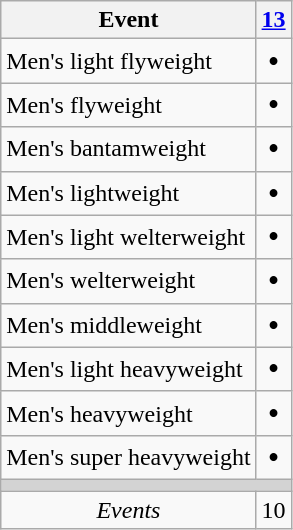<table class="wikitable" style="text-align:center">
<tr>
<th>Event</th>
<th><a href='#'>13</a></th>
</tr>
<tr>
<td align=left>Men's light flyweight</td>
<td><big><strong>•</strong></big></td>
</tr>
<tr>
<td align=left>Men's flyweight</td>
<td><big><strong>•</strong></big></td>
</tr>
<tr>
<td align=left>Men's bantamweight</td>
<td><big><strong>•</strong></big></td>
</tr>
<tr>
<td align=left>Men's lightweight</td>
<td><big><strong>•</strong></big></td>
</tr>
<tr>
<td align=left>Men's light welterweight</td>
<td><big><strong>•</strong></big></td>
</tr>
<tr>
<td align=left>Men's welterweight</td>
<td><big><strong>•</strong></big></td>
</tr>
<tr>
<td align=left>Men's middleweight</td>
<td><big><strong>•</strong></big></td>
</tr>
<tr>
<td align=left>Men's light heavyweight</td>
<td><big><strong>•</strong></big></td>
</tr>
<tr>
<td align=left>Men's heavyweight</td>
<td><big><strong>•</strong></big></td>
</tr>
<tr>
<td align=left>Men's super heavyweight</td>
<td><big><strong>•</strong></big></td>
</tr>
<tr bgcolor=lightgray>
<td colspan=6></td>
</tr>
<tr>
<td><em>Events</em></td>
<td>10</td>
</tr>
</table>
